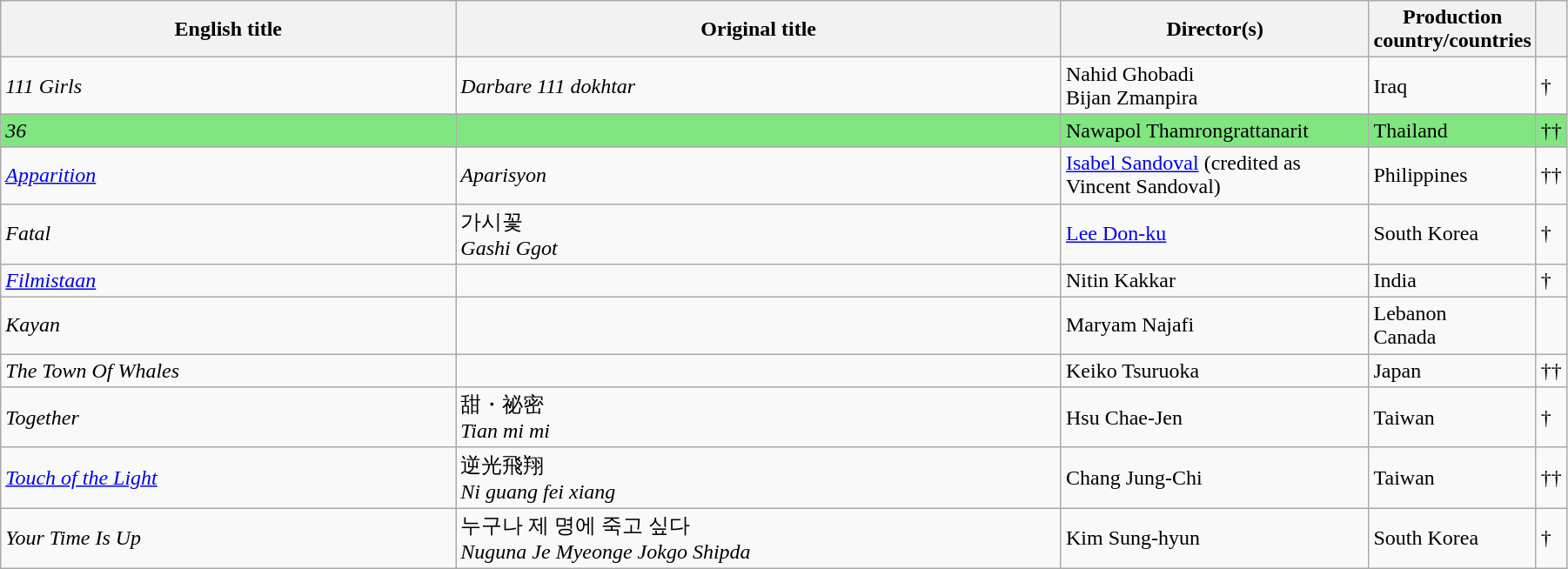<table class="sortable wikitable" width="95%" cellpadding="5">
<tr>
<th width="30%">English title</th>
<th width="40%">Original title</th>
<th width="20%">Director(s)</th>
<th width="10%">Production country/countries</th>
<th width="3%"></th>
</tr>
<tr>
<td><em>111 Girls</em></td>
<td><em>Darbare 111 dokhtar</em></td>
<td>Nahid Ghobadi<br>Bijan Zmanpira</td>
<td>Iraq</td>
<td>†</td>
</tr>
<tr style="background:#80E680;">
<td><em>36</em></td>
<td></td>
<td>Nawapol Thamrongrattanarit</td>
<td>Thailand</td>
<td>††</td>
</tr>
<tr>
<td><em><a href='#'>Apparition</a></em></td>
<td><em>Aparisyon</em></td>
<td><a href='#'>Isabel Sandoval</a> (credited as Vincent Sandoval)</td>
<td>Philippines</td>
<td>††</td>
</tr>
<tr>
<td><em>Fatal</em></td>
<td>가시꽃<br><em>Gashi Ggot</em></td>
<td><a href='#'>Lee Don-ku</a></td>
<td>South Korea</td>
<td>†</td>
</tr>
<tr>
<td><em><a href='#'>Filmistaan</a></em></td>
<td></td>
<td>Nitin Kakkar</td>
<td>India</td>
<td>†</td>
</tr>
<tr>
<td><em>Kayan</em></td>
<td></td>
<td>Maryam Najafi</td>
<td>Lebanon<br>Canada</td>
<td></td>
</tr>
<tr>
<td><em>The Town Of Whales</em></td>
<td></td>
<td>Keiko Tsuruoka</td>
<td>Japan</td>
<td>††</td>
</tr>
<tr>
<td><em>Together</em></td>
<td>甜・祕密<br><em>Tian mi mi</em></td>
<td>Hsu Chae-Jen</td>
<td>Taiwan</td>
<td>†</td>
</tr>
<tr>
<td><em><a href='#'>Touch of the Light</a></em></td>
<td>逆光飛翔<br><em>Ni guang fei xiang</em></td>
<td>Chang Jung-Chi</td>
<td>Taiwan</td>
<td>††</td>
</tr>
<tr>
<td><em>Your Time Is Up</em></td>
<td>누구나 제 명에 죽고 싶다<br><em>Nuguna Je Myeonge Jokgo Shipda</em></td>
<td>Kim Sung-hyun</td>
<td>South Korea</td>
<td>†</td>
</tr>
</table>
